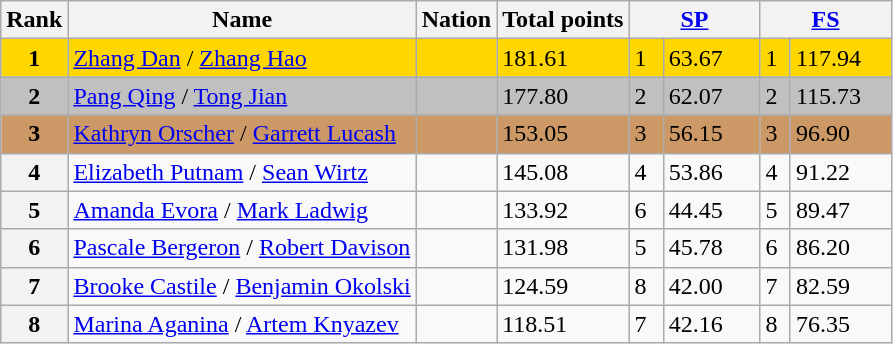<table class="wikitable">
<tr>
<th>Rank</th>
<th>Name</th>
<th>Nation</th>
<th>Total points</th>
<th colspan="2" width="80px"><a href='#'>SP</a></th>
<th colspan="2" width="80px"><a href='#'>FS</a></th>
</tr>
<tr bgcolor="gold">
<td align="center"><strong>1</strong></td>
<td><a href='#'>Zhang Dan</a> / <a href='#'>Zhang Hao</a></td>
<td></td>
<td>181.61</td>
<td>1</td>
<td>63.67</td>
<td>1</td>
<td>117.94</td>
</tr>
<tr bgcolor="silver">
<td align="center"><strong>2</strong></td>
<td><a href='#'>Pang Qing</a> / <a href='#'>Tong Jian</a></td>
<td></td>
<td>177.80</td>
<td>2</td>
<td>62.07</td>
<td>2</td>
<td>115.73</td>
</tr>
<tr bgcolor="cc9966">
<td align="center"><strong>3</strong></td>
<td><a href='#'>Kathryn Orscher</a> / <a href='#'>Garrett Lucash</a></td>
<td></td>
<td>153.05</td>
<td>3</td>
<td>56.15</td>
<td>3</td>
<td>96.90</td>
</tr>
<tr>
<th>4</th>
<td><a href='#'>Elizabeth Putnam</a> / <a href='#'>Sean Wirtz</a></td>
<td></td>
<td>145.08</td>
<td>4</td>
<td>53.86</td>
<td>4</td>
<td>91.22</td>
</tr>
<tr>
<th>5</th>
<td><a href='#'>Amanda Evora</a> / <a href='#'>Mark Ladwig</a></td>
<td></td>
<td>133.92</td>
<td>6</td>
<td>44.45</td>
<td>5</td>
<td>89.47</td>
</tr>
<tr>
<th>6</th>
<td><a href='#'>Pascale Bergeron</a> / <a href='#'>Robert Davison</a></td>
<td></td>
<td>131.98</td>
<td>5</td>
<td>45.78</td>
<td>6</td>
<td>86.20</td>
</tr>
<tr>
<th>7</th>
<td><a href='#'>Brooke Castile</a> / <a href='#'>Benjamin Okolski</a></td>
<td></td>
<td>124.59</td>
<td>8</td>
<td>42.00</td>
<td>7</td>
<td>82.59</td>
</tr>
<tr>
<th>8</th>
<td><a href='#'>Marina Aganina</a> / <a href='#'>Artem Knyazev</a></td>
<td></td>
<td>118.51</td>
<td>7</td>
<td>42.16</td>
<td>8</td>
<td>76.35</td>
</tr>
</table>
